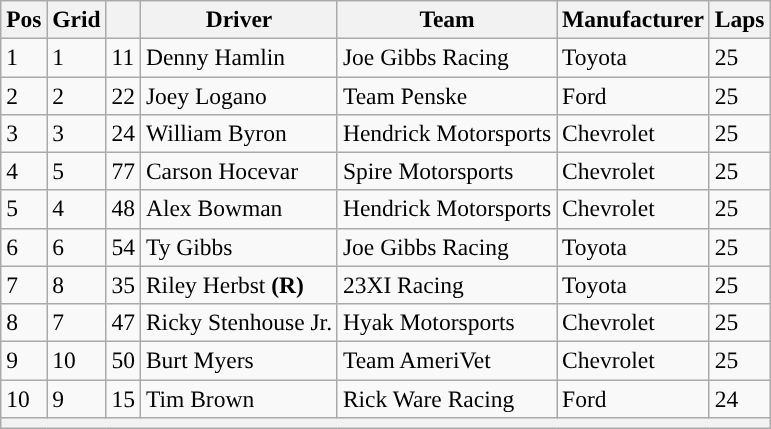<table class="wikitable" style="font-size:98%">
<tr>
<th>Pos</th>
<th>Grid</th>
<th></th>
<th>Driver</th>
<th>Team</th>
<th>Manufacturer</th>
<th>Laps</th>
</tr>
<tr>
<td>1</td>
<td>1</td>
<td>11</td>
<td>Denny Hamlin</td>
<td>Joe Gibbs Racing</td>
<td>Toyota</td>
<td>25</td>
</tr>
<tr>
<td>2</td>
<td>2</td>
<td>22</td>
<td>Joey Logano</td>
<td>Team Penske</td>
<td>Ford</td>
<td>25</td>
</tr>
<tr>
<td>3</td>
<td>3</td>
<td>24</td>
<td>William Byron</td>
<td>Hendrick Motorsports</td>
<td>Chevrolet</td>
<td>25</td>
</tr>
<tr>
<td>4</td>
<td>5</td>
<td>77</td>
<td>Carson Hocevar</td>
<td>Spire Motorsports</td>
<td>Chevrolet</td>
<td>25</td>
</tr>
<tr>
<td>5</td>
<td>4</td>
<td>48</td>
<td>Alex Bowman</td>
<td>Hendrick Motorsports</td>
<td>Chevrolet</td>
<td>25</td>
</tr>
<tr>
<td>6</td>
<td>6</td>
<td>54</td>
<td>Ty Gibbs</td>
<td>Joe Gibbs Racing</td>
<td>Toyota</td>
<td>25</td>
</tr>
<tr>
<td>7</td>
<td>8</td>
<td>35</td>
<td>Riley Herbst <strong>(R)</strong></td>
<td>23XI Racing</td>
<td>Toyota</td>
<td>25</td>
</tr>
<tr>
<td>8</td>
<td>7</td>
<td>47</td>
<td>Ricky Stenhouse Jr.</td>
<td>Hyak Motorsports</td>
<td>Chevrolet</td>
<td>25</td>
</tr>
<tr>
<td>9</td>
<td>10</td>
<td>50</td>
<td>Burt Myers</td>
<td>Team AmeriVet</td>
<td>Chevrolet</td>
<td>25</td>
</tr>
<tr>
<td>10</td>
<td>9</td>
<td>15</td>
<td>Tim Brown</td>
<td>Rick Ware Racing</td>
<td>Ford</td>
<td>24</td>
</tr>
<tr>
<th colspan="7"></th>
</tr>
</table>
